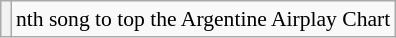<table class="wikitable plainrowheaders" style="font-size:90%;">
<tr>
<th scope="col"></th>
<td>nth song to top the Argentine Airplay Chart</td>
</tr>
</table>
